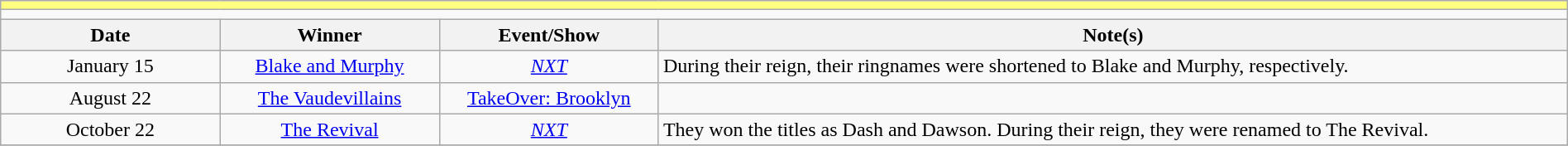<table class="wikitable" style="text-align:center; width:100%;">
<tr style="background:#FFFF80;">
<td colspan="5"></td>
</tr>
<tr>
<td colspan="5"><strong></strong></td>
</tr>
<tr>
<th width=14%>Date</th>
<th width=14%>Winner</th>
<th width=14%>Event/Show</th>
<th width=58%>Note(s)</th>
</tr>
<tr>
<td>January 15<br></td>
<td><a href='#'>Blake and Murphy</a><br></td>
<td><em><a href='#'>NXT</a></em></td>
<td align=left>During their reign, their ringnames were shortened to Blake and Murphy, respectively.</td>
</tr>
<tr>
<td>August 22</td>
<td><a href='#'>The Vaudevillains</a><br></td>
<td><a href='#'>TakeOver: Brooklyn</a></td>
<td></td>
</tr>
<tr>
<td>October 22<br></td>
<td><a href='#'>The Revival</a><br></td>
<td><em><a href='#'>NXT</a></em></td>
<td align=left>They won the titles as Dash and Dawson. During their reign, they were renamed to The Revival.</td>
</tr>
<tr>
</tr>
</table>
